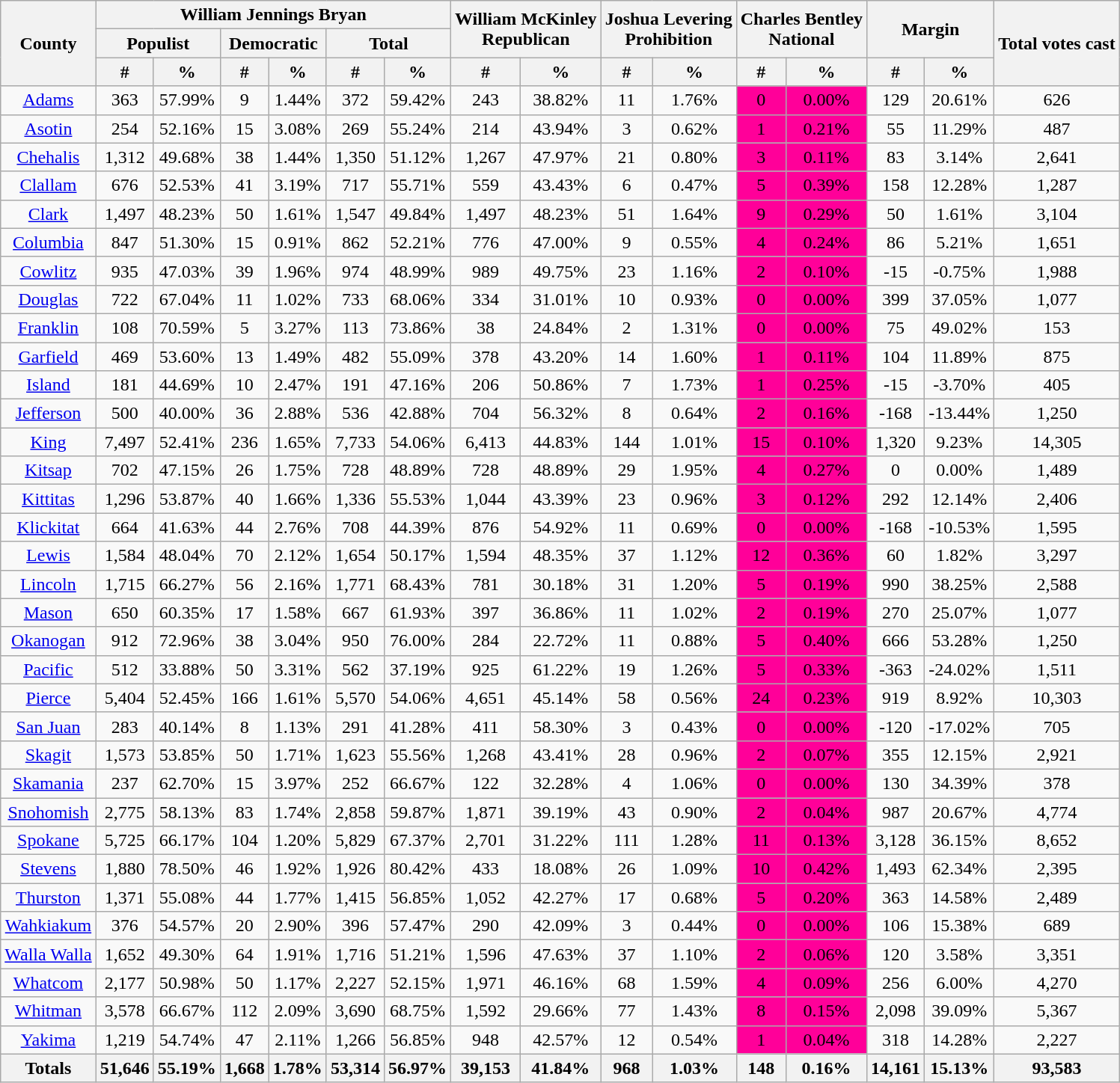<table class="wikitable sortable" style="text-align:center">
<tr>
<th rowspan="3">County</th>
<th colspan="6">William Jennings Bryan</th>
<th colspan="2" rowspan="2">William McKinley<br>Republican</th>
<th colspan="2" rowspan="2">Joshua Levering<br>Prohibition</th>
<th colspan="2" rowspan="2">Charles Bentley<br>National</th>
<th colspan="2" rowspan="2">Margin</th>
<th rowspan="3">Total votes cast</th>
</tr>
<tr>
<th colspan="2" style="text-align:center;">Populist</th>
<th colspan="2" style="text-align:center;">Democratic</th>
<th colspan="2" style="text-align:center;">Total</th>
</tr>
<tr>
<th style="text-align:center;" data-sort-type="number">#</th>
<th style="text-align:center;" data-sort-type="number">%</th>
<th style="text-align:center;" data-sort-type="number">#</th>
<th style="text-align:center;" data-sort-type="number">%</th>
<th style="text-align:center;" data-sort-type="number">#</th>
<th style="text-align:center;" data-sort-type="number">%</th>
<th style="text-align:center;" data-sort-type="number">#</th>
<th style="text-align:center;" data-sort-type="number">%</th>
<th style="text-align:center;" data-sort-type="number">#</th>
<th style="text-align:center;" data-sort-type="number">%</th>
<th style="text-align:center;" data-sort-type="number">#</th>
<th style="text-align:center;" data-sort-type="number">%</th>
<th style="text-align:center;" data-sort-type="number">#</th>
<th style="text-align:center;" data-sort-type="number">%</th>
</tr>
<tr style="text-align:center;">
<td><a href='#'>Adams</a></td>
<td>363</td>
<td>57.99%</td>
<td>9</td>
<td>1.44%</td>
<td>372</td>
<td>59.42%</td>
<td>243</td>
<td>38.82%</td>
<td>11</td>
<td>1.76%</td>
<td bgcolor="#f09">0</td>
<td bgcolor="#f09">0.00%</td>
<td>129</td>
<td>20.61%</td>
<td>626</td>
</tr>
<tr style="text-align:center;">
<td><a href='#'>Asotin</a></td>
<td>254</td>
<td>52.16%</td>
<td>15</td>
<td>3.08%</td>
<td>269</td>
<td>55.24%</td>
<td>214</td>
<td>43.94%</td>
<td>3</td>
<td>0.62%</td>
<td bgcolor="#f09">1</td>
<td bgcolor="#f09">0.21%</td>
<td>55</td>
<td>11.29%</td>
<td>487</td>
</tr>
<tr style="text-align:center;">
<td><a href='#'>Chehalis</a></td>
<td>1,312</td>
<td>49.68%</td>
<td>38</td>
<td>1.44%</td>
<td>1,350</td>
<td>51.12%</td>
<td>1,267</td>
<td>47.97%</td>
<td>21</td>
<td>0.80%</td>
<td bgcolor="#f09">3</td>
<td bgcolor="#f09">0.11%</td>
<td>83</td>
<td>3.14%</td>
<td>2,641</td>
</tr>
<tr style="text-align:center;">
<td><a href='#'>Clallam</a></td>
<td>676</td>
<td>52.53%</td>
<td>41</td>
<td>3.19%</td>
<td>717</td>
<td>55.71%</td>
<td>559</td>
<td>43.43%</td>
<td>6</td>
<td>0.47%</td>
<td bgcolor="#f09">5</td>
<td bgcolor="#f09">0.39%</td>
<td>158</td>
<td>12.28%</td>
<td>1,287</td>
</tr>
<tr style="text-align:center;">
<td><a href='#'>Clark</a></td>
<td>1,497</td>
<td>48.23%</td>
<td>50</td>
<td>1.61%</td>
<td>1,547</td>
<td>49.84%</td>
<td>1,497</td>
<td>48.23%</td>
<td>51</td>
<td>1.64%</td>
<td bgcolor="#f09">9</td>
<td bgcolor="#f09">0.29%</td>
<td>50</td>
<td>1.61%</td>
<td>3,104</td>
</tr>
<tr style="text-align:center;">
<td><a href='#'>Columbia</a></td>
<td>847</td>
<td>51.30%</td>
<td>15</td>
<td>0.91%</td>
<td>862</td>
<td>52.21%</td>
<td>776</td>
<td>47.00%</td>
<td>9</td>
<td>0.55%</td>
<td bgcolor="#f09">4</td>
<td bgcolor="#f09">0.24%</td>
<td>86</td>
<td>5.21%</td>
<td>1,651</td>
</tr>
<tr style="text-align:center;">
<td><a href='#'>Cowlitz</a></td>
<td>935</td>
<td>47.03%</td>
<td>39</td>
<td>1.96%</td>
<td>974</td>
<td>48.99%</td>
<td>989</td>
<td>49.75%</td>
<td>23</td>
<td>1.16%</td>
<td bgcolor="#f09">2</td>
<td bgcolor="#f09">0.10%</td>
<td>-15</td>
<td>-0.75%</td>
<td>1,988</td>
</tr>
<tr style="text-align:center;">
<td><a href='#'>Douglas</a></td>
<td>722</td>
<td>67.04%</td>
<td>11</td>
<td>1.02%</td>
<td>733</td>
<td>68.06%</td>
<td>334</td>
<td>31.01%</td>
<td>10</td>
<td>0.93%</td>
<td bgcolor="#f09">0</td>
<td bgcolor="#f09">0.00%</td>
<td>399</td>
<td>37.05%</td>
<td>1,077</td>
</tr>
<tr style="text-align:center;">
<td><a href='#'>Franklin</a></td>
<td>108</td>
<td>70.59%</td>
<td>5</td>
<td>3.27%</td>
<td>113</td>
<td>73.86%</td>
<td>38</td>
<td>24.84%</td>
<td>2</td>
<td>1.31%</td>
<td bgcolor="#f09">0</td>
<td bgcolor="#f09">0.00%</td>
<td>75</td>
<td>49.02%</td>
<td>153</td>
</tr>
<tr style="text-align:center;">
<td><a href='#'>Garfield</a></td>
<td>469</td>
<td>53.60%</td>
<td>13</td>
<td>1.49%</td>
<td>482</td>
<td>55.09%</td>
<td>378</td>
<td>43.20%</td>
<td>14</td>
<td>1.60%</td>
<td bgcolor="#f09">1</td>
<td bgcolor="#f09">0.11%</td>
<td>104</td>
<td>11.89%</td>
<td>875</td>
</tr>
<tr style="text-align:center;">
<td><a href='#'>Island</a></td>
<td>181</td>
<td>44.69%</td>
<td>10</td>
<td>2.47%</td>
<td>191</td>
<td>47.16%</td>
<td>206</td>
<td>50.86%</td>
<td>7</td>
<td>1.73%</td>
<td bgcolor="#f09">1</td>
<td bgcolor="#f09">0.25%</td>
<td>-15</td>
<td>-3.70%</td>
<td>405</td>
</tr>
<tr style="text-align:center;">
<td><a href='#'>Jefferson</a></td>
<td>500</td>
<td>40.00%</td>
<td>36</td>
<td>2.88%</td>
<td>536</td>
<td>42.88%</td>
<td>704</td>
<td>56.32%</td>
<td>8</td>
<td>0.64%</td>
<td bgcolor="#f09">2</td>
<td bgcolor="#f09">0.16%</td>
<td>-168</td>
<td>-13.44%</td>
<td>1,250</td>
</tr>
<tr style="text-align:center;">
<td><a href='#'>King</a></td>
<td>7,497</td>
<td>52.41%</td>
<td>236</td>
<td>1.65%</td>
<td>7,733</td>
<td>54.06%</td>
<td>6,413</td>
<td>44.83%</td>
<td>144</td>
<td>1.01%</td>
<td bgcolor="#f09">15</td>
<td bgcolor="#f09">0.10%</td>
<td>1,320</td>
<td>9.23%</td>
<td>14,305</td>
</tr>
<tr style="text-align:center;">
<td><a href='#'>Kitsap</a></td>
<td>702</td>
<td>47.15%</td>
<td>26</td>
<td>1.75%</td>
<td>728</td>
<td>48.89%</td>
<td>728</td>
<td>48.89%</td>
<td>29</td>
<td>1.95%</td>
<td bgcolor="#f09">4</td>
<td bgcolor="#f09">0.27%</td>
<td>0</td>
<td>0.00%</td>
<td>1,489</td>
</tr>
<tr style="text-align:center;">
<td><a href='#'>Kittitas</a></td>
<td>1,296</td>
<td>53.87%</td>
<td>40</td>
<td>1.66%</td>
<td>1,336</td>
<td>55.53%</td>
<td>1,044</td>
<td>43.39%</td>
<td>23</td>
<td>0.96%</td>
<td bgcolor="#f09">3</td>
<td bgcolor="#f09">0.12%</td>
<td>292</td>
<td>12.14%</td>
<td>2,406</td>
</tr>
<tr style="text-align:center;">
<td><a href='#'>Klickitat</a></td>
<td>664</td>
<td>41.63%</td>
<td>44</td>
<td>2.76%</td>
<td>708</td>
<td>44.39%</td>
<td>876</td>
<td>54.92%</td>
<td>11</td>
<td>0.69%</td>
<td bgcolor="#f09">0</td>
<td bgcolor="#f09">0.00%</td>
<td>-168</td>
<td>-10.53%</td>
<td>1,595</td>
</tr>
<tr style="text-align:center;">
<td><a href='#'>Lewis</a></td>
<td>1,584</td>
<td>48.04%</td>
<td>70</td>
<td>2.12%</td>
<td>1,654</td>
<td>50.17%</td>
<td>1,594</td>
<td>48.35%</td>
<td>37</td>
<td>1.12%</td>
<td bgcolor="#f09">12</td>
<td bgcolor="#f09">0.36%</td>
<td>60</td>
<td>1.82%</td>
<td>3,297</td>
</tr>
<tr style="text-align:center;">
<td><a href='#'>Lincoln</a></td>
<td>1,715</td>
<td>66.27%</td>
<td>56</td>
<td>2.16%</td>
<td>1,771</td>
<td>68.43%</td>
<td>781</td>
<td>30.18%</td>
<td>31</td>
<td>1.20%</td>
<td bgcolor="#f09">5</td>
<td bgcolor="#f09">0.19%</td>
<td>990</td>
<td>38.25%</td>
<td>2,588</td>
</tr>
<tr style="text-align:center;">
<td><a href='#'>Mason</a></td>
<td>650</td>
<td>60.35%</td>
<td>17</td>
<td>1.58%</td>
<td>667</td>
<td>61.93%</td>
<td>397</td>
<td>36.86%</td>
<td>11</td>
<td>1.02%</td>
<td bgcolor="#f09">2</td>
<td bgcolor="#f09">0.19%</td>
<td>270</td>
<td>25.07%</td>
<td>1,077</td>
</tr>
<tr style="text-align:center;">
<td><a href='#'>Okanogan</a></td>
<td>912</td>
<td>72.96%</td>
<td>38</td>
<td>3.04%</td>
<td>950</td>
<td>76.00%</td>
<td>284</td>
<td>22.72%</td>
<td>11</td>
<td>0.88%</td>
<td bgcolor="#f09">5</td>
<td bgcolor="#f09">0.40%</td>
<td>666</td>
<td>53.28%</td>
<td>1,250</td>
</tr>
<tr style="text-align:center;">
<td><a href='#'>Pacific</a></td>
<td>512</td>
<td>33.88%</td>
<td>50</td>
<td>3.31%</td>
<td>562</td>
<td>37.19%</td>
<td>925</td>
<td>61.22%</td>
<td>19</td>
<td>1.26%</td>
<td bgcolor="#f09">5</td>
<td bgcolor="#f09">0.33%</td>
<td>-363</td>
<td>-24.02%</td>
<td>1,511</td>
</tr>
<tr style="text-align:center;">
<td><a href='#'>Pierce</a></td>
<td>5,404</td>
<td>52.45%</td>
<td>166</td>
<td>1.61%</td>
<td>5,570</td>
<td>54.06%</td>
<td>4,651</td>
<td>45.14%</td>
<td>58</td>
<td>0.56%</td>
<td bgcolor="#f09">24</td>
<td bgcolor="#f09">0.23%</td>
<td>919</td>
<td>8.92%</td>
<td>10,303</td>
</tr>
<tr style="text-align:center;">
<td><a href='#'>San Juan</a></td>
<td>283</td>
<td>40.14%</td>
<td>8</td>
<td>1.13%</td>
<td>291</td>
<td>41.28%</td>
<td>411</td>
<td>58.30%</td>
<td>3</td>
<td>0.43%</td>
<td bgcolor="#f09">0</td>
<td bgcolor="#f09">0.00%</td>
<td>-120</td>
<td>-17.02%</td>
<td>705</td>
</tr>
<tr style="text-align:center;">
<td><a href='#'>Skagit</a></td>
<td>1,573</td>
<td>53.85%</td>
<td>50</td>
<td>1.71%</td>
<td>1,623</td>
<td>55.56%</td>
<td>1,268</td>
<td>43.41%</td>
<td>28</td>
<td>0.96%</td>
<td bgcolor="#f09">2</td>
<td bgcolor="#f09">0.07%</td>
<td>355</td>
<td>12.15%</td>
<td>2,921</td>
</tr>
<tr style="text-align:center;">
<td><a href='#'>Skamania</a></td>
<td>237</td>
<td>62.70%</td>
<td>15</td>
<td>3.97%</td>
<td>252</td>
<td>66.67%</td>
<td>122</td>
<td>32.28%</td>
<td>4</td>
<td>1.06%</td>
<td bgcolor="#f09">0</td>
<td bgcolor="#f09">0.00%</td>
<td>130</td>
<td>34.39%</td>
<td>378</td>
</tr>
<tr style="text-align:center;">
<td><a href='#'>Snohomish</a></td>
<td>2,775</td>
<td>58.13%</td>
<td>83</td>
<td>1.74%</td>
<td>2,858</td>
<td>59.87%</td>
<td>1,871</td>
<td>39.19%</td>
<td>43</td>
<td>0.90%</td>
<td bgcolor="#f09">2</td>
<td bgcolor="#f09">0.04%</td>
<td>987</td>
<td>20.67%</td>
<td>4,774</td>
</tr>
<tr style="text-align:center;">
<td><a href='#'>Spokane</a></td>
<td>5,725</td>
<td>66.17%</td>
<td>104</td>
<td>1.20%</td>
<td>5,829</td>
<td>67.37%</td>
<td>2,701</td>
<td>31.22%</td>
<td>111</td>
<td>1.28%</td>
<td bgcolor="#f09">11</td>
<td bgcolor="#f09">0.13%</td>
<td>3,128</td>
<td>36.15%</td>
<td>8,652</td>
</tr>
<tr style="text-align:center;">
<td><a href='#'>Stevens</a></td>
<td>1,880</td>
<td>78.50%</td>
<td>46</td>
<td>1.92%</td>
<td>1,926</td>
<td>80.42%</td>
<td>433</td>
<td>18.08%</td>
<td>26</td>
<td>1.09%</td>
<td bgcolor="#f09">10</td>
<td bgcolor="#f09">0.42%</td>
<td>1,493</td>
<td>62.34%</td>
<td>2,395</td>
</tr>
<tr style="text-align:center;">
<td><a href='#'>Thurston</a></td>
<td>1,371</td>
<td>55.08%</td>
<td>44</td>
<td>1.77%</td>
<td>1,415</td>
<td>56.85%</td>
<td>1,052</td>
<td>42.27%</td>
<td>17</td>
<td>0.68%</td>
<td bgcolor="#f09">5</td>
<td bgcolor="#f09">0.20%</td>
<td>363</td>
<td>14.58%</td>
<td>2,489</td>
</tr>
<tr style="text-align:center;">
<td><a href='#'>Wahkiakum</a></td>
<td>376</td>
<td>54.57%</td>
<td>20</td>
<td>2.90%</td>
<td>396</td>
<td>57.47%</td>
<td>290</td>
<td>42.09%</td>
<td>3</td>
<td>0.44%</td>
<td bgcolor="#f09">0</td>
<td bgcolor="#f09">0.00%</td>
<td>106</td>
<td>15.38%</td>
<td>689</td>
</tr>
<tr style="text-align:center;">
<td><a href='#'>Walla Walla</a></td>
<td>1,652</td>
<td>49.30%</td>
<td>64</td>
<td>1.91%</td>
<td>1,716</td>
<td>51.21%</td>
<td>1,596</td>
<td>47.63%</td>
<td>37</td>
<td>1.10%</td>
<td bgcolor="#f09">2</td>
<td bgcolor="#f09">0.06%</td>
<td>120</td>
<td>3.58%</td>
<td>3,351</td>
</tr>
<tr style="text-align:center;">
<td><a href='#'>Whatcom</a></td>
<td>2,177</td>
<td>50.98%</td>
<td>50</td>
<td>1.17%</td>
<td>2,227</td>
<td>52.15%</td>
<td>1,971</td>
<td>46.16%</td>
<td>68</td>
<td>1.59%</td>
<td bgcolor="#f09">4</td>
<td bgcolor="#f09">0.09%</td>
<td>256</td>
<td>6.00%</td>
<td>4,270</td>
</tr>
<tr style="text-align:center;">
<td><a href='#'>Whitman</a></td>
<td>3,578</td>
<td>66.67%</td>
<td>112</td>
<td>2.09%</td>
<td>3,690</td>
<td>68.75%</td>
<td>1,592</td>
<td>29.66%</td>
<td>77</td>
<td>1.43%</td>
<td bgcolor="#f09">8</td>
<td bgcolor="#f09">0.15%</td>
<td>2,098</td>
<td>39.09%</td>
<td>5,367</td>
</tr>
<tr style="text-align:center;">
<td><a href='#'>Yakima</a></td>
<td>1,219</td>
<td>54.74%</td>
<td>47</td>
<td>2.11%</td>
<td>1,266</td>
<td>56.85%</td>
<td>948</td>
<td>42.57%</td>
<td>12</td>
<td>0.54%</td>
<td bgcolor="#f09">1</td>
<td bgcolor="#f09">0.04%</td>
<td>318</td>
<td>14.28%</td>
<td>2,227</td>
</tr>
<tr style="text-align:center;">
<th>Totals</th>
<th>51,646</th>
<th>55.19%</th>
<th>1,668</th>
<th>1.78%</th>
<th>53,314</th>
<th>56.97%</th>
<th>39,153</th>
<th>41.84%</th>
<th>968</th>
<th>1.03%</th>
<th>148</th>
<th>0.16%</th>
<th>14,161</th>
<th>15.13%</th>
<th>93,583</th>
</tr>
</table>
